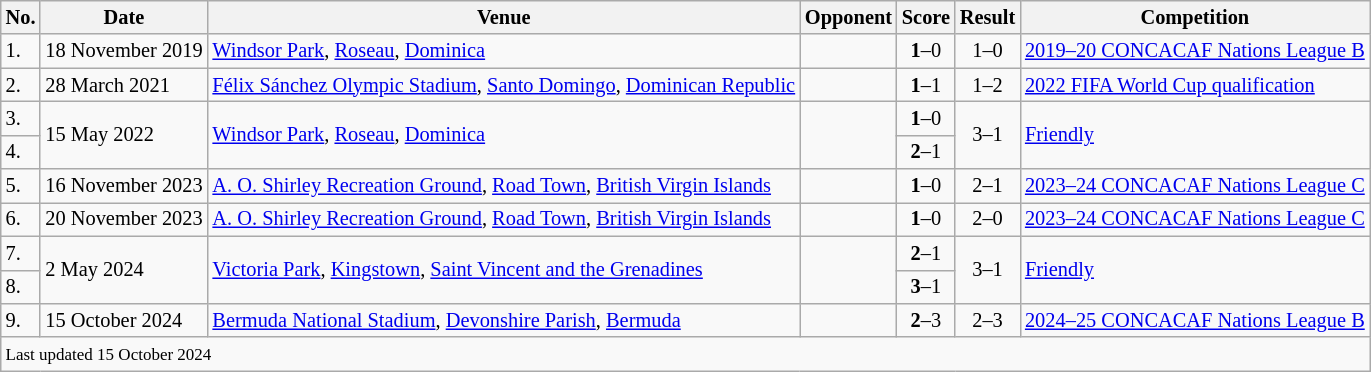<table class="wikitable" style="font-size:85%;">
<tr>
<th>No.</th>
<th>Date</th>
<th>Venue</th>
<th>Opponent</th>
<th>Score</th>
<th>Result</th>
<th>Competition</th>
</tr>
<tr>
<td>1.</td>
<td>18 November 2019</td>
<td><a href='#'>Windsor Park</a>, <a href='#'>Roseau</a>, <a href='#'>Dominica</a></td>
<td></td>
<td align=center><strong>1</strong>–0</td>
<td align=center>1–0</td>
<td><a href='#'>2019–20 CONCACAF Nations League B</a></td>
</tr>
<tr>
<td>2.</td>
<td>28 March 2021</td>
<td><a href='#'>Félix Sánchez Olympic Stadium</a>, <a href='#'>Santo Domingo</a>, <a href='#'>Dominican Republic</a></td>
<td></td>
<td align=center><strong>1</strong>–1</td>
<td align=center>1–2</td>
<td><a href='#'>2022 FIFA World Cup qualification</a></td>
</tr>
<tr>
<td>3.</td>
<td rowspan=2>15 May 2022</td>
<td rowspan=2><a href='#'>Windsor Park</a>, <a href='#'>Roseau</a>, <a href='#'>Dominica</a></td>
<td rowspan=2></td>
<td align=center><strong>1</strong>–0</td>
<td rowspan=2; align=center>3–1</td>
<td rowspan=2><a href='#'>Friendly</a></td>
</tr>
<tr>
<td>4.</td>
<td align=center><strong>2</strong>–1</td>
</tr>
<tr>
<td>5.</td>
<td>16 November 2023</td>
<td><a href='#'>A. O. Shirley Recreation Ground</a>, <a href='#'>Road Town</a>, <a href='#'>British Virgin Islands</a></td>
<td></td>
<td align=center><strong>1</strong>–0</td>
<td align=center>2–1</td>
<td><a href='#'>2023–24 CONCACAF Nations League C</a></td>
</tr>
<tr>
<td>6.</td>
<td>20 November 2023</td>
<td><a href='#'>A. O. Shirley Recreation Ground</a>, <a href='#'>Road Town</a>, <a href='#'>British Virgin Islands</a></td>
<td></td>
<td align=center><strong>1</strong>–0</td>
<td align=center>2–0</td>
<td><a href='#'>2023–24 CONCACAF Nations League C</a></td>
</tr>
<tr>
<td>7.</td>
<td rowspan=2>2 May 2024</td>
<td rowspan=2><a href='#'>Victoria Park</a>, <a href='#'>Kingstown</a>, <a href='#'>Saint Vincent and the Grenadines</a></td>
<td rowspan=2></td>
<td align=center><strong>2</strong>–1</td>
<td rowspan=2; align=center>3–1</td>
<td rowspan=2><a href='#'>Friendly</a></td>
</tr>
<tr>
<td>8.</td>
<td align=center><strong>3</strong>–1</td>
</tr>
<tr>
<td>9.</td>
<td>15 October 2024</td>
<td><a href='#'>Bermuda National Stadium</a>, <a href='#'>Devonshire Parish</a>, <a href='#'>Bermuda</a></td>
<td></td>
<td align=center><strong>2</strong>–3</td>
<td align=center>2–3</td>
<td><a href='#'> 2024–25 CONCACAF Nations League B</a></td>
</tr>
<tr>
<td colspan="7"><small>Last updated 15 October 2024</small></td>
</tr>
</table>
